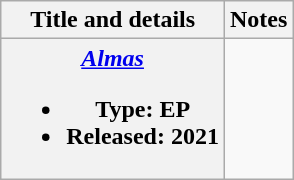<table class="wikitable plainrowheaders" style="text-align:center;">
<tr>
<th scope="col">Title and details</th>
<th scope="col">Notes</th>
</tr>
<tr>
<th scope="row"><strong><em><a href='#'>Almas</a></em></strong><br><ul><li>Type: EP</li><li>Released: 2021</li></ul></th>
<td><br></td>
</tr>
</table>
